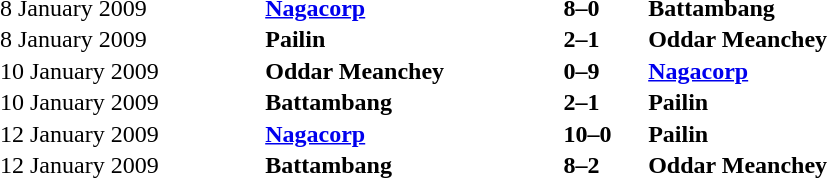<table width=50% cellspacing=1>
<tr>
<th></th>
<th></th>
<th></th>
</tr>
<tr>
<td>8 January 2009</td>
<td align=left><strong><a href='#'>Nagacorp</a></strong></td>
<td align=left><strong>8–0</strong></td>
<td><strong>Battambang</strong></td>
</tr>
<tr>
<td>8 January 2009</td>
<td align=left><strong>Pailin</strong></td>
<td align=left><strong>2–1</strong></td>
<td><strong>Oddar Meanchey</strong></td>
</tr>
<tr>
<td>10 January 2009</td>
<td align=left><strong>Oddar Meanchey</strong></td>
<td align=left><strong>0–9</strong></td>
<td><strong><a href='#'>Nagacorp</a></strong></td>
</tr>
<tr>
<td>10 January 2009</td>
<td align=left><strong>Battambang</strong></td>
<td align=left><strong>2–1</strong></td>
<td><strong>Pailin</strong></td>
</tr>
<tr>
<td>12 January 2009</td>
<td align=left><strong><a href='#'>Nagacorp</a></strong></td>
<td align=left><strong>10–0</strong></td>
<td><strong>Pailin</strong></td>
</tr>
<tr>
<td>12 January 2009</td>
<td align=left><strong>Battambang</strong></td>
<td align=left><strong>8–2</strong></td>
<td><strong>Oddar Meanchey</strong></td>
</tr>
</table>
